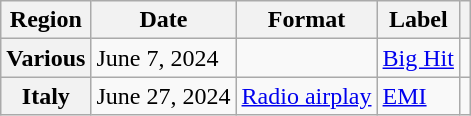<table class="wikitable plainrowheaders">
<tr>
<th scope="col">Region</th>
<th scope="col">Date</th>
<th scope="col">Format</th>
<th scope="col">Label</th>
<th scope="col"></th>
</tr>
<tr>
<th scope="row">Various</th>
<td>June 7, 2024</td>
<td></td>
<td><a href='#'>Big Hit</a></td>
<td style="text-align:center"></td>
</tr>
<tr>
<th scope="row">Italy</th>
<td>June 27, 2024</td>
<td><a href='#'>Radio airplay</a></td>
<td><a href='#'>EMI</a></td>
<td style="text-align:center"></td>
</tr>
</table>
